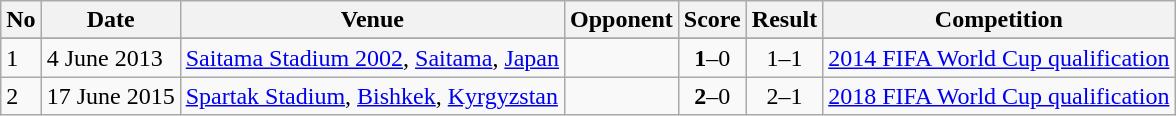<table class="wikitable">
<tr>
<th>No</th>
<th>Date</th>
<th>Venue</th>
<th>Opponent</th>
<th>Score</th>
<th>Result</th>
<th>Competition</th>
</tr>
<tr>
</tr>
<tr>
<td>1</td>
<td>4 June 2013</td>
<td><a href='#'>Saitama Stadium 2002</a>, <a href='#'>Saitama</a>, <a href='#'>Japan</a></td>
<td></td>
<td align="center"><strong>1</strong>–0</td>
<td align="center">1–1</td>
<td><a href='#'>2014 FIFA World Cup qualification</a></td>
</tr>
<tr>
<td>2</td>
<td>17 June 2015</td>
<td><a href='#'>Spartak Stadium</a>, <a href='#'>Bishkek</a>, <a href='#'>Kyrgyzstan</a></td>
<td></td>
<td align="center"><strong>2</strong>–0</td>
<td align="center">2–1</td>
<td><a href='#'>2018 FIFA World Cup qualification</a></td>
</tr>
</table>
